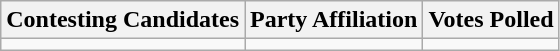<table class="wikitable sortable">
<tr>
<th>Contesting Candidates</th>
<th>Party Affiliation</th>
<th>Votes Polled</th>
</tr>
<tr>
<td></td>
<td></td>
<td></td>
</tr>
</table>
